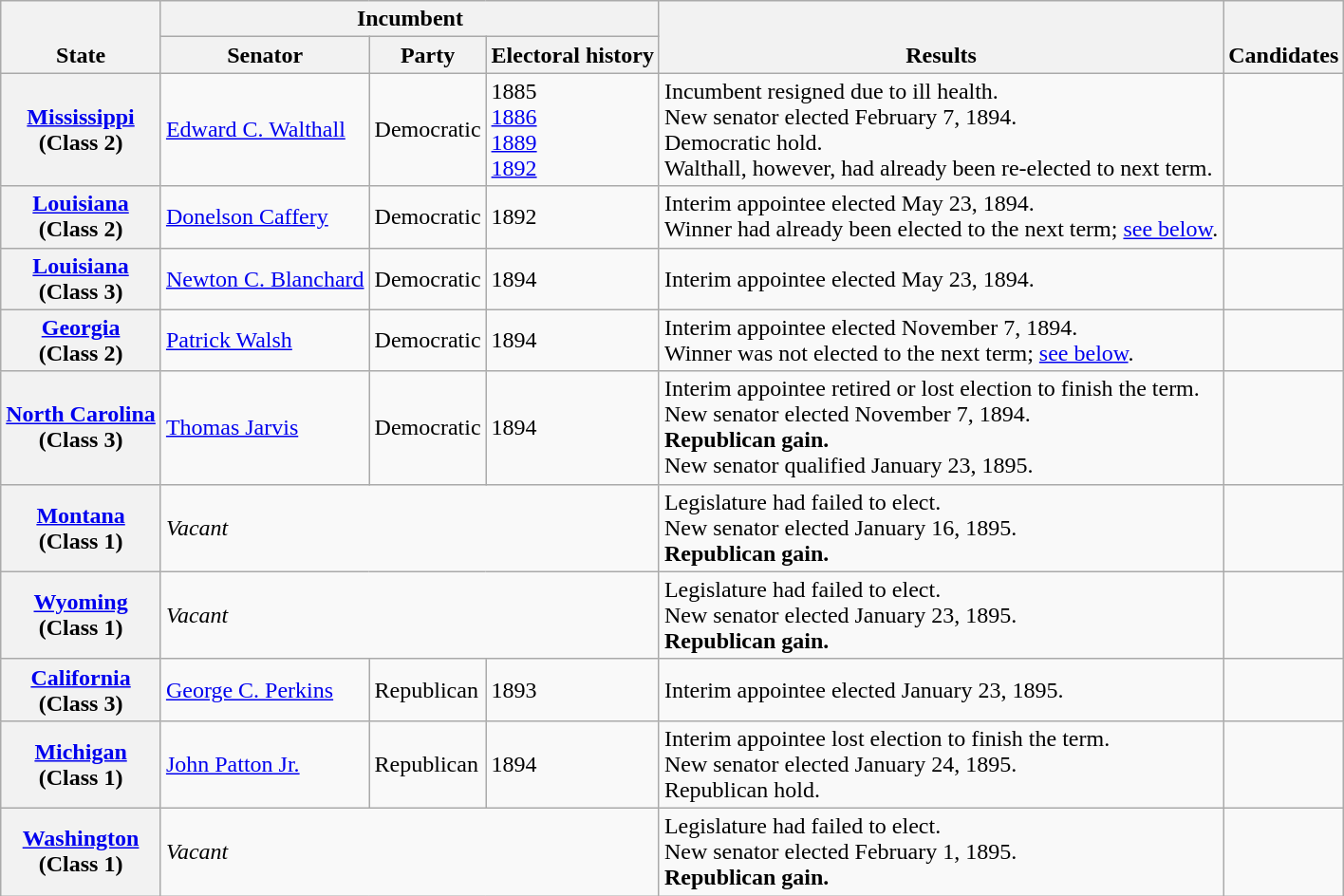<table class=wikitable>
<tr valign=bottom>
<th rowspan=2>State</th>
<th colspan=3>Incumbent</th>
<th rowspan=2>Results</th>
<th rowspan=2>Candidates</th>
</tr>
<tr>
<th>Senator</th>
<th>Party</th>
<th>Electoral history</th>
</tr>
<tr>
<th><a href='#'>Mississippi</a><br>(Class 2)</th>
<td><a href='#'>Edward C. Walthall</a></td>
<td>Democratic</td>
<td>1885 <br><a href='#'>1886 </a><br><a href='#'>1889</a><br><a href='#'>1892 </a></td>
<td>Incumbent resigned due to ill health.<br>New senator elected February 7, 1894.<br>Democratic hold.<br>Walthall, however, had already been re-elected to next term.</td>
<td nowrap></td>
</tr>
<tr>
<th><a href='#'>Louisiana</a><br>(Class 2)</th>
<td><a href='#'>Donelson Caffery</a></td>
<td>Democratic</td>
<td>1892 </td>
<td>Interim appointee elected May 23, 1894.<br>Winner had already been elected to the next term; <a href='#'>see below</a>.</td>
<td nowrap></td>
</tr>
<tr>
<th><a href='#'>Louisiana</a><br>(Class 3)</th>
<td><a href='#'>Newton C. Blanchard</a></td>
<td>Democratic</td>
<td>1894 </td>
<td>Interim appointee elected May 23, 1894.</td>
<td nowrap></td>
</tr>
<tr>
<th><a href='#'>Georgia</a><br>(Class 2)</th>
<td><a href='#'>Patrick Walsh</a></td>
<td>Democratic</td>
<td>1894 </td>
<td>Interim appointee elected November 7, 1894.<br>Winner was not elected to the next term; <a href='#'>see below</a>.</td>
<td nowrap></td>
</tr>
<tr>
<th><a href='#'>North Carolina</a><br>(Class 3)</th>
<td><a href='#'>Thomas Jarvis</a></td>
<td>Democratic</td>
<td>1894 </td>
<td>Interim appointee retired or lost election to finish the term.<br>New senator elected November 7, 1894.<br><strong>Republican gain.</strong><br>New senator qualified January 23, 1895.</td>
<td nowrap></td>
</tr>
<tr>
<th><a href='#'>Montana</a><br>(Class 1)</th>
<td colspan=3><em>Vacant</em></td>
<td>Legislature had failed to elect.<br>New senator elected January 16, 1895.<br><strong>Republican gain.</strong></td>
<td nowrap></td>
</tr>
<tr>
<th><a href='#'>Wyoming</a><br>(Class 1)</th>
<td colspan=3><em>Vacant</em></td>
<td>Legislature had failed to elect.<br>New senator elected January 23, 1895.<br><strong>Republican gain.</strong></td>
<td nowrap></td>
</tr>
<tr>
<th><a href='#'>California</a><br>(Class 3)</th>
<td><a href='#'>George C. Perkins</a></td>
<td>Republican</td>
<td>1893 </td>
<td>Interim appointee elected January 23, 1895.</td>
<td nowrap></td>
</tr>
<tr>
<th><a href='#'>Michigan</a><br>(Class 1)</th>
<td><a href='#'>John Patton Jr.</a></td>
<td>Republican</td>
<td>1894 </td>
<td>Interim appointee lost election to finish the term.<br>New senator elected January 24, 1895.<br>Republican hold.</td>
<td nowrap></td>
</tr>
<tr>
<th><a href='#'>Washington</a><br>(Class 1)</th>
<td colspan=3><em>Vacant</em></td>
<td>Legislature had failed to elect.<br>New senator elected February 1, 1895.<br><strong>Republican gain.</strong></td>
<td nowrap></td>
</tr>
</table>
